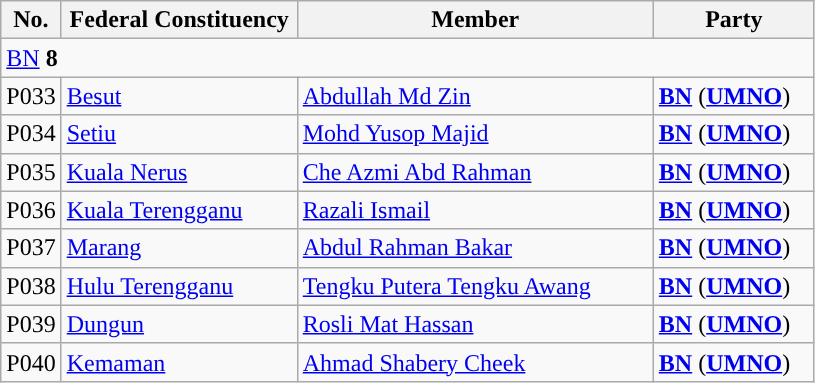<table class="wikitable sortable">
<tr>
<th style="width:30px;">No.</th>
<th style="width:150px;">Federal Constituency</th>
<th style="width:230px;">Member</th>
<th style="width:100px;">Party</th>
</tr>
<tr>
<td colspan="4"><a href='#'>BN</a> <strong>8</strong></td>
</tr>
<tr>
<td>P033</td>
<td><a href='#'>Besut</a></td>
<td><a href='#'>Abdullah Md Zin</a></td>
<td><strong><a href='#'>BN</a></strong> (<strong><a href='#'>UMNO</a></strong>)</td>
</tr>
<tr>
<td>P034</td>
<td><a href='#'>Setiu</a></td>
<td><a href='#'>Mohd Yusop Majid</a></td>
<td><strong><a href='#'>BN</a></strong> (<strong><a href='#'>UMNO</a></strong>)</td>
</tr>
<tr>
<td>P035</td>
<td><a href='#'>Kuala Nerus</a></td>
<td><a href='#'>Che Azmi Abd Rahman</a></td>
<td><strong><a href='#'>BN</a></strong> (<strong><a href='#'>UMNO</a></strong>)</td>
</tr>
<tr>
<td>P036</td>
<td><a href='#'>Kuala Terengganu</a></td>
<td><a href='#'>Razali Ismail</a></td>
<td><strong><a href='#'>BN</a></strong> (<strong><a href='#'>UMNO</a></strong>)</td>
</tr>
<tr>
<td>P037</td>
<td><a href='#'>Marang</a></td>
<td><a href='#'>Abdul Rahman Bakar</a></td>
<td><strong><a href='#'>BN</a></strong> (<strong><a href='#'>UMNO</a></strong>)</td>
</tr>
<tr>
<td>P038</td>
<td><a href='#'>Hulu Terengganu</a></td>
<td><a href='#'>Tengku Putera Tengku Awang</a></td>
<td><strong><a href='#'>BN</a></strong> (<strong><a href='#'>UMNO</a></strong>)</td>
</tr>
<tr>
<td>P039</td>
<td><a href='#'>Dungun</a></td>
<td><a href='#'>Rosli Mat Hassan</a></td>
<td><strong><a href='#'>BN</a></strong> (<strong><a href='#'>UMNO</a></strong>)</td>
</tr>
<tr>
<td>P040</td>
<td><a href='#'>Kemaman</a></td>
<td><a href='#'>Ahmad Shabery Cheek</a></td>
<td><strong><a href='#'>BN</a></strong> (<strong><a href='#'>UMNO</a></strong>)</td>
</tr>
</table>
